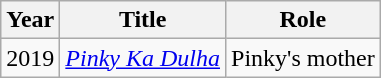<table class="wikitable sortable plainrowheaders">
<tr style="text-align:center;">
<th scope="col">Year</th>
<th scope="col">Title</th>
<th scope="col">Role</th>
</tr>
<tr>
<td>2019</td>
<td><em><a href='#'>Pinky Ka Dulha</a></em></td>
<td>Pinky's mother</td>
</tr>
</table>
